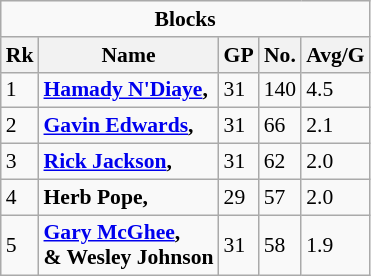<table class="wikitable" style="white-space:nowrap; font-size:90%;">
<tr>
<td colspan=5 align=center><strong>Blocks</strong></td>
</tr>
<tr>
<th>Rk</th>
<th>Name</th>
<th>GP</th>
<th>No.</th>
<th>Avg/G</th>
</tr>
<tr>
<td>1</td>
<td><strong><a href='#'>Hamady N'Diaye</a>, </strong></td>
<td>31</td>
<td>140</td>
<td>4.5</td>
</tr>
<tr>
<td>2</td>
<td><strong><a href='#'>Gavin Edwards</a>, </strong></td>
<td>31</td>
<td>66</td>
<td>2.1</td>
</tr>
<tr>
<td>3</td>
<td><strong><a href='#'>Rick Jackson</a>, </strong></td>
<td>31</td>
<td>62</td>
<td>2.0</td>
</tr>
<tr>
<td>4</td>
<td><strong>Herb Pope, </strong></td>
<td>29</td>
<td>57</td>
<td>2.0</td>
</tr>
<tr>
<td>5</td>
<td><strong><a href='#'>Gary McGhee</a>, <br>& Wesley Johnson </strong></td>
<td>31</td>
<td>58</td>
<td>1.9</td>
</tr>
</table>
